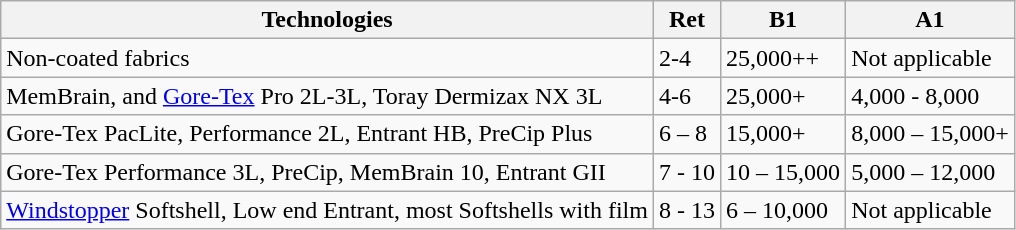<table class="wikitable">
<tr>
<th>Technologies</th>
<th>Ret</th>
<th>B1</th>
<th>A1</th>
</tr>
<tr>
<td>Non-coated fabrics</td>
<td>2-4</td>
<td>25,000++</td>
<td>Not applicable</td>
</tr>
<tr>
<td>MemBrain, and <a href='#'>Gore-Tex</a> Pro 2L-3L, Toray Dermizax NX 3L</td>
<td>4-6</td>
<td>25,000+</td>
<td>4,000 - 8,000</td>
</tr>
<tr>
<td>Gore-Tex PacLite, Performance 2L, Entrant HB, PreCip Plus</td>
<td>6 – 8</td>
<td>15,000+</td>
<td>8,000 – 15,000+</td>
</tr>
<tr>
<td>Gore-Tex Performance 3L, PreCip, MemBrain 10, Entrant GII</td>
<td>7 - 10</td>
<td>10 – 15,000</td>
<td>5,000 – 12,000</td>
</tr>
<tr>
<td><a href='#'>Windstopper</a> Softshell, Low end Entrant, most Softshells with film</td>
<td>8 - 13</td>
<td>6 – 10,000</td>
<td>Not applicable</td>
</tr>
</table>
